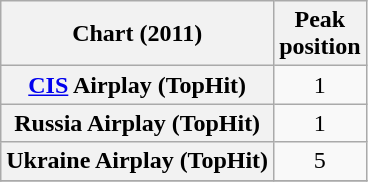<table class="wikitable sortable plainrowheaders" style="text-align:center">
<tr>
<th scope="col">Chart (2011)</th>
<th scope="col">Peak<br>position</th>
</tr>
<tr>
<th scope="row"><a href='#'>CIS</a> Airplay (TopHit)</th>
<td>1</td>
</tr>
<tr>
<th scope="row">Russia Airplay (TopHit)</th>
<td>1</td>
</tr>
<tr>
<th scope="row">Ukraine Airplay (TopHit)</th>
<td>5</td>
</tr>
<tr>
</tr>
</table>
